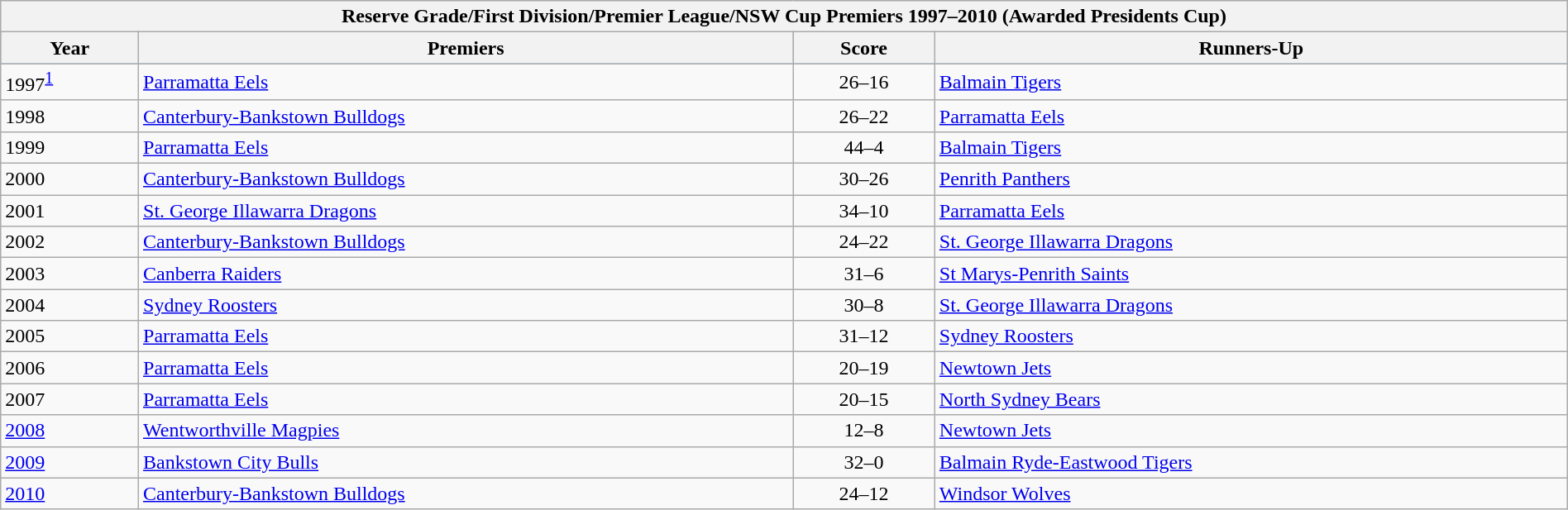<table class="wikitable mw-collapsible mw-collapsed" cellspacing="0" cellpadding="6" border="1" style="border-collapse:collapse; width:100%;">
<tr>
<th colspan="4">Reserve Grade/First Division/Premier League/NSW Cup Premiers 1997–2010 (Awarded Presidents Cup)</th>
</tr>
<tr style="background:#5ca1ed;">
<th>Year</th>
<th>Premiers</th>
<th>Score</th>
<th>Runners-Up</th>
</tr>
<tr>
<td>1997<sup><a href='#'>1</a></sup></td>
<td> <a href='#'>Parramatta Eels</a></td>
<td style="text-align:center;">26–16</td>
<td> <a href='#'>Balmain Tigers</a></td>
</tr>
<tr>
<td>1998</td>
<td> <a href='#'>Canterbury-Bankstown Bulldogs</a></td>
<td style="text-align:center;">26–22</td>
<td> <a href='#'>Parramatta Eels</a></td>
</tr>
<tr>
<td>1999</td>
<td> <a href='#'>Parramatta Eels</a></td>
<td style="text-align:center;">44–4</td>
<td> <a href='#'>Balmain Tigers</a></td>
</tr>
<tr>
<td>2000</td>
<td> <a href='#'>Canterbury-Bankstown Bulldogs</a></td>
<td style="text-align:center;">30–26</td>
<td> <a href='#'>Penrith Panthers</a></td>
</tr>
<tr>
<td>2001</td>
<td> <a href='#'>St. George Illawarra Dragons</a></td>
<td style="text-align:center;">34–10</td>
<td> <a href='#'>Parramatta Eels</a></td>
</tr>
<tr>
<td>2002</td>
<td> <a href='#'>Canterbury-Bankstown Bulldogs</a></td>
<td style="text-align:center;">24–22</td>
<td> <a href='#'>St. George Illawarra Dragons</a></td>
</tr>
<tr>
<td>2003</td>
<td> <a href='#'>Canberra Raiders</a></td>
<td style="text-align:center;">31–6</td>
<td> <a href='#'>St Marys-Penrith Saints</a></td>
</tr>
<tr>
<td>2004</td>
<td> <a href='#'>Sydney Roosters</a></td>
<td style="text-align:center;">30–8</td>
<td> <a href='#'>St. George Illawarra Dragons</a></td>
</tr>
<tr>
<td>2005</td>
<td> <a href='#'>Parramatta Eels</a></td>
<td style="text-align:center;">31–12</td>
<td> <a href='#'>Sydney Roosters</a></td>
</tr>
<tr>
<td>2006</td>
<td> <a href='#'>Parramatta Eels</a></td>
<td style="text-align:center;">20–19</td>
<td> <a href='#'>Newtown Jets</a></td>
</tr>
<tr>
<td>2007</td>
<td> <a href='#'>Parramatta Eels</a></td>
<td style="text-align:center;">20–15</td>
<td> <a href='#'>North Sydney Bears</a></td>
</tr>
<tr>
<td><a href='#'>2008</a></td>
<td> <a href='#'>Wentworthville Magpies</a></td>
<td style="text-align:center;">12–8</td>
<td> <a href='#'>Newtown Jets</a></td>
</tr>
<tr>
<td><a href='#'>2009</a></td>
<td> <a href='#'>Bankstown City Bulls</a></td>
<td style="text-align:center;">32–0</td>
<td> <a href='#'>Balmain Ryde-Eastwood Tigers</a></td>
</tr>
<tr>
<td><a href='#'>2010</a></td>
<td> <a href='#'>Canterbury-Bankstown Bulldogs</a></td>
<td style="text-align:center;">24–12</td>
<td> <a href='#'>Windsor Wolves</a></td>
</tr>
</table>
